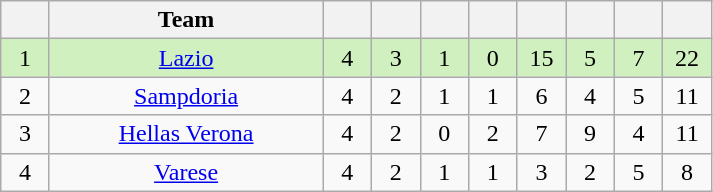<table class="wikitable" style="text-align: center;">
<tr>
<th width="25"></th>
<th width="175">Team</th>
<th width="25"></th>
<th width="25"></th>
<th width="25"></th>
<th width="25"></th>
<th width="25"></th>
<th width="25"></th>
<th width="25"></th>
<th width="25"></th>
</tr>
<tr style="background: #D0F0C0">
<td>1</td>
<td><a href='#'>Lazio</a></td>
<td>4</td>
<td>3</td>
<td>1</td>
<td>0</td>
<td>15</td>
<td>5</td>
<td>7</td>
<td>22</td>
</tr>
<tr>
<td>2</td>
<td><a href='#'>Sampdoria</a></td>
<td>4</td>
<td>2</td>
<td>1</td>
<td>1</td>
<td>6</td>
<td>4</td>
<td>5</td>
<td>11</td>
</tr>
<tr>
<td>3</td>
<td><a href='#'>Hellas Verona</a></td>
<td>4</td>
<td>2</td>
<td>0</td>
<td>2</td>
<td>7</td>
<td>9</td>
<td>4</td>
<td>11</td>
</tr>
<tr>
<td>4</td>
<td><a href='#'>Varese</a></td>
<td>4</td>
<td>2</td>
<td>1</td>
<td>1</td>
<td>3</td>
<td>2</td>
<td>5</td>
<td>8</td>
</tr>
</table>
